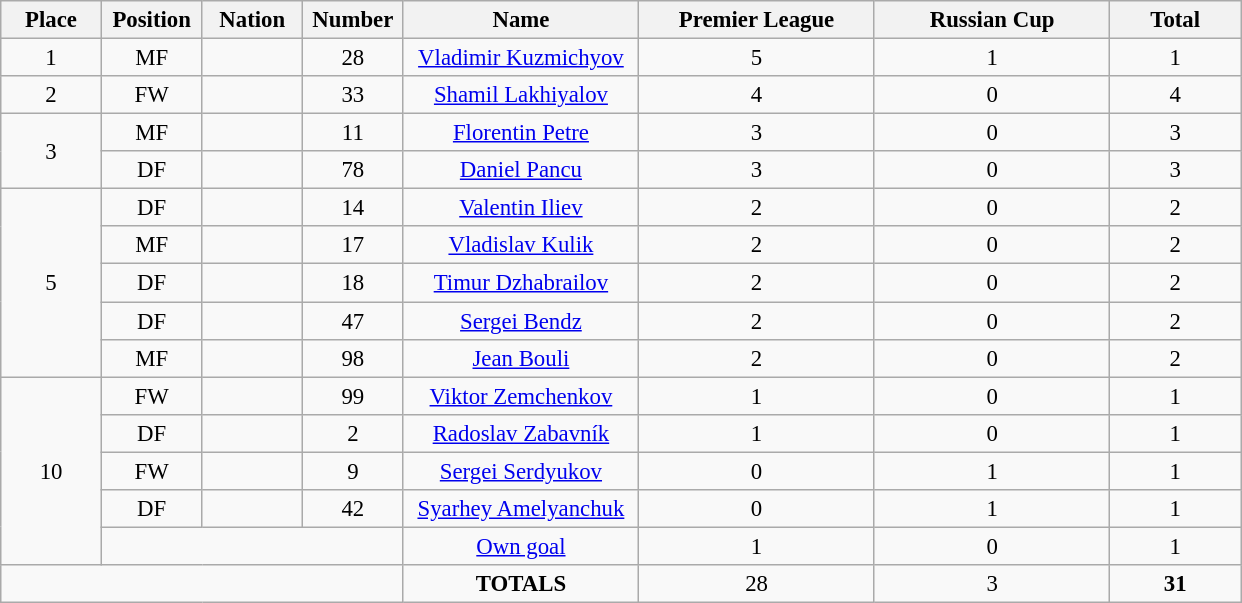<table class="wikitable" style="font-size: 95%; text-align: center;">
<tr>
<th width=60>Place</th>
<th width=60>Position</th>
<th width=60>Nation</th>
<th width=60>Number</th>
<th width=150>Name</th>
<th width=150>Premier League</th>
<th width=150>Russian Cup</th>
<th width=80><strong>Total</strong></th>
</tr>
<tr>
<td>1</td>
<td>MF</td>
<td></td>
<td>28</td>
<td><a href='#'>Vladimir Kuzmichyov</a></td>
<td>5</td>
<td>1</td>
<td>1</td>
</tr>
<tr>
<td>2</td>
<td>FW</td>
<td></td>
<td>33</td>
<td><a href='#'>Shamil Lakhiyalov</a></td>
<td>4</td>
<td>0</td>
<td>4</td>
</tr>
<tr>
<td rowspan="2">3</td>
<td>MF</td>
<td></td>
<td>11</td>
<td><a href='#'>Florentin Petre</a></td>
<td>3</td>
<td>0</td>
<td>3</td>
</tr>
<tr>
<td>DF</td>
<td></td>
<td>78</td>
<td><a href='#'>Daniel Pancu</a></td>
<td>3</td>
<td>0</td>
<td>3</td>
</tr>
<tr>
<td rowspan="5">5</td>
<td>DF</td>
<td></td>
<td>14</td>
<td><a href='#'>Valentin Iliev</a></td>
<td>2</td>
<td>0</td>
<td>2</td>
</tr>
<tr>
<td>MF</td>
<td></td>
<td>17</td>
<td><a href='#'>Vladislav Kulik</a></td>
<td>2</td>
<td>0</td>
<td>2</td>
</tr>
<tr>
<td>DF</td>
<td></td>
<td>18</td>
<td><a href='#'>Timur Dzhabrailov</a></td>
<td>2</td>
<td>0</td>
<td>2</td>
</tr>
<tr>
<td>DF</td>
<td></td>
<td>47</td>
<td><a href='#'>Sergei Bendz</a></td>
<td>2</td>
<td>0</td>
<td>2</td>
</tr>
<tr>
<td>MF</td>
<td></td>
<td>98</td>
<td><a href='#'>Jean Bouli</a></td>
<td>2</td>
<td>0</td>
<td>2</td>
</tr>
<tr>
<td rowspan="5">10</td>
<td>FW</td>
<td></td>
<td>99</td>
<td><a href='#'>Viktor Zemchenkov</a></td>
<td>1</td>
<td>0</td>
<td>1</td>
</tr>
<tr>
<td>DF</td>
<td></td>
<td>2</td>
<td><a href='#'>Radoslav Zabavník</a></td>
<td>1</td>
<td>0</td>
<td>1</td>
</tr>
<tr>
<td>FW</td>
<td></td>
<td>9</td>
<td><a href='#'>Sergei Serdyukov</a></td>
<td>0</td>
<td>1</td>
<td>1</td>
</tr>
<tr>
<td>DF</td>
<td></td>
<td>42</td>
<td><a href='#'>Syarhey Amelyanchuk</a></td>
<td>0</td>
<td>1</td>
<td>1</td>
</tr>
<tr>
<td colspan="3"></td>
<td><a href='#'>Own goal</a></td>
<td>1</td>
<td>0</td>
<td>1</td>
</tr>
<tr>
<td colspan="4"></td>
<td><strong>TOTALS</strong></td>
<td>28</td>
<td>3</td>
<td><strong>31</strong></td>
</tr>
</table>
